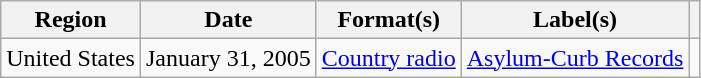<table class="wikitable">
<tr>
<th>Region</th>
<th>Date</th>
<th>Format(s)</th>
<th>Label(s)</th>
<th></th>
</tr>
<tr>
<td>United States</td>
<td>January 31, 2005</td>
<td><a href='#'>Country radio</a></td>
<td><a href='#'>Asylum-Curb Records</a></td>
<td></td>
</tr>
</table>
